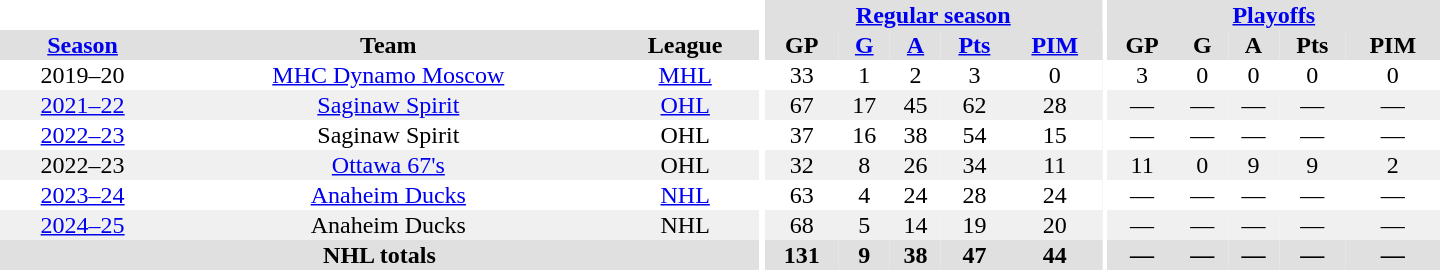<table border="0" cellpadding="1" cellspacing="0" style="text-align:center; width:60em">
<tr bgcolor="#e0e0e0">
<th colspan="3" bgcolor="#ffffff"></th>
<th rowspan="99" bgcolor="#ffffff"></th>
<th colspan="5"><a href='#'>Regular season</a></th>
<th rowspan="99" bgcolor="#ffffff"></th>
<th colspan="5"><a href='#'>Playoffs</a></th>
</tr>
<tr bgcolor="#e0e0e0">
<th><a href='#'>Season</a></th>
<th>Team</th>
<th>League</th>
<th>GP</th>
<th><a href='#'>G</a></th>
<th><a href='#'>A</a></th>
<th><a href='#'>Pts</a></th>
<th><a href='#'>PIM</a></th>
<th>GP</th>
<th>G</th>
<th>A</th>
<th>Pts</th>
<th>PIM</th>
</tr>
<tr>
<td>2019–20</td>
<td><a href='#'>MHC Dynamo Moscow</a></td>
<td><a href='#'>MHL</a></td>
<td>33</td>
<td>1</td>
<td>2</td>
<td>3</td>
<td>0</td>
<td>3</td>
<td>0</td>
<td>0</td>
<td>0</td>
<td>0</td>
</tr>
<tr bgcolor="#f0f0f0">
<td><a href='#'>2021–22</a></td>
<td><a href='#'>Saginaw Spirit</a></td>
<td><a href='#'>OHL</a></td>
<td>67</td>
<td>17</td>
<td>45</td>
<td>62</td>
<td>28</td>
<td>—</td>
<td>—</td>
<td>—</td>
<td>—</td>
<td>—</td>
</tr>
<tr>
<td><a href='#'>2022–23</a></td>
<td>Saginaw Spirit</td>
<td>OHL</td>
<td>37</td>
<td>16</td>
<td>38</td>
<td>54</td>
<td>15</td>
<td>—</td>
<td>—</td>
<td>—</td>
<td>—</td>
<td>—</td>
</tr>
<tr bgcolor="#f0f0f0">
<td>2022–23</td>
<td><a href='#'>Ottawa 67's</a></td>
<td>OHL</td>
<td>32</td>
<td>8</td>
<td>26</td>
<td>34</td>
<td>11</td>
<td>11</td>
<td>0</td>
<td>9</td>
<td>9</td>
<td>2</td>
</tr>
<tr>
<td><a href='#'>2023–24</a></td>
<td><a href='#'>Anaheim Ducks</a></td>
<td><a href='#'>NHL</a></td>
<td>63</td>
<td>4</td>
<td>24</td>
<td>28</td>
<td>24</td>
<td>—</td>
<td>—</td>
<td>—</td>
<td>—</td>
<td>—</td>
</tr>
<tr bgcolor="#f0f0f0">
<td><a href='#'>2024–25</a></td>
<td>Anaheim Ducks</td>
<td>NHL</td>
<td>68</td>
<td>5</td>
<td>14</td>
<td>19</td>
<td>20</td>
<td>—</td>
<td>—</td>
<td>—</td>
<td>—</td>
<td>—</td>
</tr>
<tr bgcolor="#e0e0e0">
<th colspan="3">NHL totals</th>
<th>131</th>
<th>9</th>
<th>38</th>
<th>47</th>
<th>44</th>
<th>—</th>
<th>—</th>
<th>—</th>
<th>—</th>
<th>—</th>
</tr>
</table>
